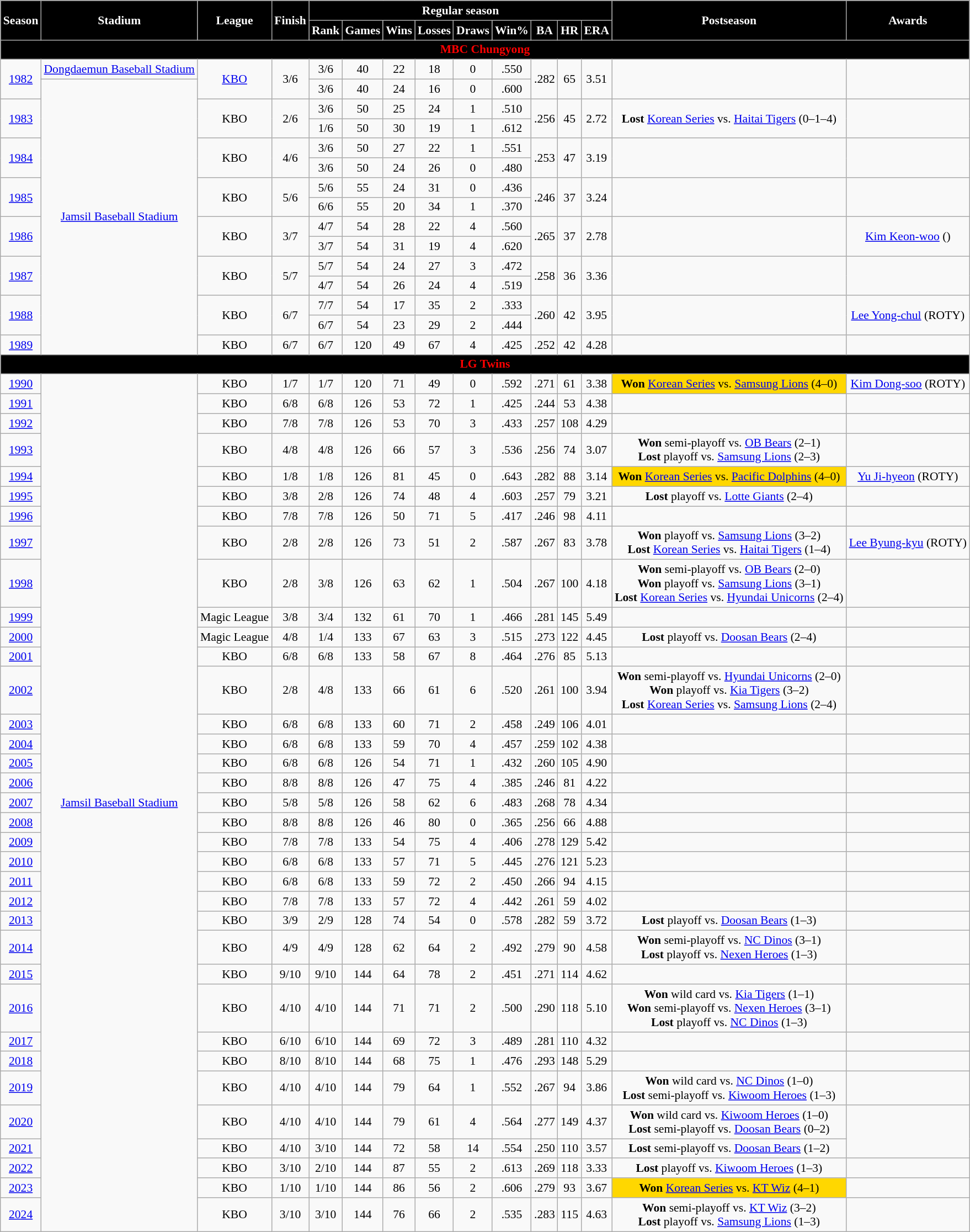<table class="wikitable" style="text-align:center; font-size:90%;">
<tr>
<th style="background:#000000;color:white;" rowspan="2">Season</th>
<th style="background:#000000;color:white;" rowspan="2">Stadium</th>
<th style="background:#000000;color:white;" rowspan="2">League</th>
<th style="background:#000000;color:white;" rowspan="2">Finish</th>
<th style="background:#000000;color:white;" colspan="9">Regular season</th>
<th style="background:#000000;color:white;" rowspan="2">Postseason</th>
<th style="background:#000000;color:white;" rowspan="2">Awards</th>
</tr>
<tr>
<th style="background:#000000;color:white;">Rank</th>
<th style="background:#000000;color:white;">Games</th>
<th style="background:#000000;color:white;">Wins</th>
<th style="background:#000000;color:white;">Losses</th>
<th style="background:#000000;color:white;">Draws</th>
<th style="background:#000000;color:white;">Win%</th>
<th style="background:#000000;color:white;">BA</th>
<th style="background:#000000;color:white;">HR</th>
<th style="background:#000000;color:white;">ERA</th>
</tr>
<tr>
<td colspan="15" style="background:black; color:red"><strong>MBC Chungyong</strong></td>
</tr>
<tr>
<td rowspan="2"><a href='#'>1982</a></td>
<td><a href='#'>Dongdaemun Baseball Stadium</a></td>
<td rowspan="2"><a href='#'>KBO</a></td>
<td rowspan="2">3/6</td>
<td>3/6</td>
<td>40</td>
<td>22</td>
<td>18</td>
<td>0</td>
<td>.550</td>
<td rowspan="2">.282</td>
<td rowspan="2">65</td>
<td rowspan="2">3.51</td>
<td rowspan="2"></td>
<td rowspan="2"></td>
</tr>
<tr>
<td rowspan="14"><a href='#'>Jamsil Baseball Stadium</a></td>
<td>3/6</td>
<td>40</td>
<td>24</td>
<td>16</td>
<td>0</td>
<td>.600</td>
</tr>
<tr>
<td rowspan="2"><a href='#'>1983</a></td>
<td rowspan="2">KBO</td>
<td rowspan="2">2/6</td>
<td>3/6</td>
<td>50</td>
<td>25</td>
<td>24</td>
<td>1</td>
<td>.510</td>
<td rowspan="2">.256</td>
<td rowspan="2">45</td>
<td rowspan="2">2.72</td>
<td rowspan="2"><strong>Lost</strong> <a href='#'>Korean Series</a> vs. <a href='#'>Haitai Tigers</a> (0–1–4)</td>
<td rowspan="2"></td>
</tr>
<tr>
<td>1/6</td>
<td>50</td>
<td>30</td>
<td>19</td>
<td>1</td>
<td>.612</td>
</tr>
<tr>
<td rowspan="2"><a href='#'>1984</a></td>
<td rowspan="2">KBO</td>
<td rowspan="2">4/6</td>
<td>3/6</td>
<td>50</td>
<td>27</td>
<td>22</td>
<td>1</td>
<td>.551</td>
<td rowspan="2">.253</td>
<td rowspan="2">47</td>
<td rowspan="2">3.19</td>
<td rowspan="2"></td>
<td rowspan="2"></td>
</tr>
<tr>
<td>3/6</td>
<td>50</td>
<td>24</td>
<td>26</td>
<td>0</td>
<td>.480</td>
</tr>
<tr>
<td rowspan="2"><a href='#'>1985</a></td>
<td rowspan="2">KBO</td>
<td rowspan="2">5/6</td>
<td>5/6</td>
<td>55</td>
<td>24</td>
<td>31</td>
<td>0</td>
<td>.436</td>
<td rowspan="2">.246</td>
<td rowspan="2">37</td>
<td rowspan="2">3.24</td>
<td rowspan="2"></td>
<td rowspan="2"></td>
</tr>
<tr>
<td>6/6</td>
<td>55</td>
<td>20</td>
<td>34</td>
<td>1</td>
<td>.370</td>
</tr>
<tr>
<td rowspan="2"><a href='#'>1986</a></td>
<td rowspan="2">KBO</td>
<td rowspan="2">3/7</td>
<td>4/7</td>
<td>54</td>
<td>28</td>
<td>22</td>
<td>4</td>
<td>.560</td>
<td rowspan="2">.265</td>
<td rowspan="2">37</td>
<td rowspan="2">2.78</td>
<td rowspan="2"></td>
<td rowspan="2"><a href='#'>Kim Keon-woo</a> ()</td>
</tr>
<tr>
<td>3/7</td>
<td>54</td>
<td>31</td>
<td>19</td>
<td>4</td>
<td>.620</td>
</tr>
<tr>
<td rowspan="2"><a href='#'>1987</a></td>
<td rowspan="2">KBO</td>
<td rowspan="2">5/7</td>
<td>5/7</td>
<td>54</td>
<td>24</td>
<td>27</td>
<td>3</td>
<td>.472</td>
<td rowspan="2">.258</td>
<td rowspan="2">36</td>
<td rowspan="2">3.36</td>
<td rowspan="2"></td>
<td rowspan="2"></td>
</tr>
<tr>
<td>4/7</td>
<td>54</td>
<td>26</td>
<td>24</td>
<td>4</td>
<td>.519</td>
</tr>
<tr>
<td rowspan="2"><a href='#'>1988</a></td>
<td rowspan="2">KBO</td>
<td rowspan="2">6/7</td>
<td>7/7</td>
<td>54</td>
<td>17</td>
<td>35</td>
<td>2</td>
<td>.333</td>
<td rowspan="2">.260</td>
<td rowspan="2">42</td>
<td rowspan="2">3.95</td>
<td rowspan="2"></td>
<td rowspan="2"><a href='#'>Lee Yong-chul</a> (ROTY)</td>
</tr>
<tr>
<td>6/7</td>
<td>54</td>
<td>23</td>
<td>29</td>
<td>2</td>
<td>.444</td>
</tr>
<tr>
<td><a href='#'>1989</a></td>
<td>KBO</td>
<td>6/7</td>
<td>6/7</td>
<td>120</td>
<td>49</td>
<td>67</td>
<td>4</td>
<td>.425</td>
<td>.252</td>
<td>42</td>
<td>4.28</td>
<td></td>
<td></td>
</tr>
<tr>
<td colspan="15" style="background:black; color:red"><strong>LG Twins</strong></td>
</tr>
<tr>
<td><a href='#'>1990</a></td>
<td rowspan="35"><a href='#'>Jamsil Baseball Stadium</a></td>
<td>KBO</td>
<td>1/7</td>
<td>1/7</td>
<td>120</td>
<td>71</td>
<td>49</td>
<td>0</td>
<td>.592</td>
<td>.271</td>
<td>61</td>
<td>3.38</td>
<td bgcolor="gold"><strong>Won</strong> <a href='#'>Korean Series</a> vs. <a href='#'>Samsung Lions</a> (4–0)</td>
<td><a href='#'>Kim Dong-soo</a> (ROTY)</td>
</tr>
<tr>
<td><a href='#'>1991</a></td>
<td>KBO</td>
<td>6/8</td>
<td>6/8</td>
<td>126</td>
<td>53</td>
<td>72</td>
<td>1</td>
<td>.425</td>
<td>.244</td>
<td>53</td>
<td>4.38</td>
<td></td>
<td></td>
</tr>
<tr>
<td><a href='#'>1992</a></td>
<td>KBO</td>
<td>7/8</td>
<td>7/8</td>
<td>126</td>
<td>53</td>
<td>70</td>
<td>3</td>
<td>.433</td>
<td>.257</td>
<td>108</td>
<td>4.29</td>
<td></td>
<td></td>
</tr>
<tr>
<td><a href='#'>1993</a></td>
<td>KBO</td>
<td>4/8</td>
<td>4/8</td>
<td>126</td>
<td>66</td>
<td>57</td>
<td>3</td>
<td>.536</td>
<td>.256</td>
<td>74</td>
<td>3.07</td>
<td><strong>Won</strong> semi-playoff vs. <a href='#'>OB Bears</a> (2–1) <br> <strong>Lost</strong> playoff vs. <a href='#'>Samsung Lions</a> (2–3)</td>
<td></td>
</tr>
<tr>
<td><a href='#'>1994</a></td>
<td>KBO</td>
<td>1/8</td>
<td>1/8</td>
<td>126</td>
<td>81</td>
<td>45</td>
<td>0</td>
<td>.643</td>
<td>.282</td>
<td>88</td>
<td>3.14</td>
<td bgcolor="gold"><strong>Won</strong> <a href='#'>Korean Series</a> vs. <a href='#'>Pacific Dolphins</a> (4–0)</td>
<td><a href='#'>Yu Ji-hyeon</a> (ROTY)</td>
</tr>
<tr>
<td><a href='#'>1995</a></td>
<td>KBO</td>
<td>3/8</td>
<td>2/8</td>
<td>126</td>
<td>74</td>
<td>48</td>
<td>4</td>
<td>.603</td>
<td>.257</td>
<td>79</td>
<td>3.21</td>
<td><strong>Lost</strong> playoff vs. <a href='#'>Lotte Giants</a> (2–4)</td>
<td></td>
</tr>
<tr>
<td><a href='#'>1996</a></td>
<td>KBO</td>
<td>7/8</td>
<td>7/8</td>
<td>126</td>
<td>50</td>
<td>71</td>
<td>5</td>
<td>.417</td>
<td>.246</td>
<td>98</td>
<td>4.11</td>
<td></td>
<td></td>
</tr>
<tr>
<td><a href='#'>1997</a></td>
<td>KBO</td>
<td>2/8</td>
<td>2/8</td>
<td>126</td>
<td>73</td>
<td>51</td>
<td>2</td>
<td>.587</td>
<td>.267</td>
<td>83</td>
<td>3.78</td>
<td><strong>Won</strong> playoff vs. <a href='#'>Samsung Lions</a> (3–2) <br> <strong>Lost</strong> <a href='#'>Korean Series</a> vs. <a href='#'>Haitai Tigers</a> (1–4)</td>
<td><a href='#'>Lee Byung-kyu</a> (ROTY)</td>
</tr>
<tr>
<td><a href='#'>1998</a></td>
<td>KBO</td>
<td>2/8</td>
<td>3/8</td>
<td>126</td>
<td>63</td>
<td>62</td>
<td>1</td>
<td>.504</td>
<td>.267</td>
<td>100</td>
<td>4.18</td>
<td><strong>Won</strong> semi-playoff vs. <a href='#'>OB Bears</a> (2–0) <br> <strong>Won</strong> playoff vs. <a href='#'>Samsung Lions</a> (3–1) <br> <strong>Lost</strong> <a href='#'>Korean Series</a> vs. <a href='#'>Hyundai Unicorns</a> (2–4)</td>
<td> </td>
</tr>
<tr>
<td><a href='#'>1999</a></td>
<td>Magic League</td>
<td>3/8</td>
<td>3/4</td>
<td>132</td>
<td>61</td>
<td>70</td>
<td>1</td>
<td>.466</td>
<td>.281</td>
<td>145</td>
<td>5.49</td>
<td></td>
<td></td>
</tr>
<tr>
<td><a href='#'>2000</a></td>
<td>Magic League</td>
<td>4/8</td>
<td>1/4</td>
<td>133</td>
<td>67</td>
<td>63</td>
<td>3</td>
<td>.515</td>
<td>.273</td>
<td>122</td>
<td>4.45</td>
<td><strong>Lost</strong> playoff vs. <a href='#'>Doosan Bears</a> (2–4)</td>
<td> </td>
</tr>
<tr>
<td><a href='#'>2001</a></td>
<td>KBO</td>
<td>6/8</td>
<td>6/8</td>
<td>133</td>
<td>58</td>
<td>67</td>
<td>8</td>
<td>.464</td>
<td>.276</td>
<td>85</td>
<td>5.13</td>
<td></td>
<td></td>
</tr>
<tr>
<td><a href='#'>2002</a></td>
<td>KBO</td>
<td>2/8</td>
<td>4/8</td>
<td>133</td>
<td>66</td>
<td>61</td>
<td>6</td>
<td>.520</td>
<td>.261</td>
<td>100</td>
<td>3.94</td>
<td><strong>Won</strong> semi-playoff vs. <a href='#'>Hyundai Unicorns</a> (2–0) <br> <strong>Won</strong> playoff vs. <a href='#'>Kia Tigers</a> (3–2) <br> <strong>Lost</strong> <a href='#'>Korean Series</a> vs. <a href='#'>Samsung Lions</a> (2–4)</td>
<td></td>
</tr>
<tr>
<td><a href='#'>2003</a></td>
<td>KBO</td>
<td>6/8</td>
<td>6/8</td>
<td>133</td>
<td>60</td>
<td>71</td>
<td>2</td>
<td>.458</td>
<td>.249</td>
<td>106</td>
<td>4.01</td>
<td></td>
<td></td>
</tr>
<tr>
<td><a href='#'>2004</a></td>
<td>KBO</td>
<td>6/8</td>
<td>6/8</td>
<td>133</td>
<td>59</td>
<td>70</td>
<td>4</td>
<td>.457</td>
<td>.259</td>
<td>102</td>
<td>4.38</td>
<td></td>
<td></td>
</tr>
<tr>
<td><a href='#'>2005</a></td>
<td>KBO</td>
<td>6/8</td>
<td>6/8</td>
<td>126</td>
<td>54</td>
<td>71</td>
<td>1</td>
<td>.432</td>
<td>.260</td>
<td>105</td>
<td>4.90</td>
<td></td>
<td></td>
</tr>
<tr>
<td><a href='#'>2006</a></td>
<td>KBO</td>
<td>8/8</td>
<td>8/8</td>
<td>126</td>
<td>47</td>
<td>75</td>
<td>4</td>
<td>.385</td>
<td>.246</td>
<td>81</td>
<td>4.22</td>
<td></td>
<td></td>
</tr>
<tr>
<td><a href='#'>2007</a></td>
<td>KBO</td>
<td>5/8</td>
<td>5/8</td>
<td>126</td>
<td>58</td>
<td>62</td>
<td>6</td>
<td>.483</td>
<td>.268</td>
<td>78</td>
<td>4.34</td>
<td></td>
<td> </td>
</tr>
<tr>
<td><a href='#'>2008</a></td>
<td>KBO</td>
<td>8/8</td>
<td>8/8</td>
<td>126</td>
<td>46</td>
<td>80</td>
<td>0</td>
<td>.365</td>
<td>.256</td>
<td>66</td>
<td>4.88</td>
<td></td>
<td></td>
</tr>
<tr>
<td><a href='#'>2009</a></td>
<td>KBO</td>
<td>7/8</td>
<td>7/8</td>
<td>133</td>
<td>54</td>
<td>75</td>
<td>4</td>
<td>.406</td>
<td>.278</td>
<td>129</td>
<td>5.42</td>
<td></td>
<td></td>
</tr>
<tr>
<td><a href='#'>2010</a></td>
<td>KBO</td>
<td>6/8</td>
<td>6/8</td>
<td>133</td>
<td>57</td>
<td>71</td>
<td>5</td>
<td>.445</td>
<td>.276</td>
<td>121</td>
<td>5.23</td>
<td></td>
<td></td>
</tr>
<tr>
<td><a href='#'>2011</a></td>
<td>KBO</td>
<td>6/8</td>
<td>6/8</td>
<td>133</td>
<td>59</td>
<td>72</td>
<td>2</td>
<td>.450</td>
<td>.266</td>
<td>94</td>
<td>4.15</td>
<td></td>
<td></td>
</tr>
<tr>
<td><a href='#'>2012</a></td>
<td>KBO</td>
<td>7/8</td>
<td>7/8</td>
<td>133</td>
<td>57</td>
<td>72</td>
<td>4</td>
<td>.442</td>
<td>.261</td>
<td>59</td>
<td>4.02</td>
<td></td>
<td> </td>
</tr>
<tr>
<td><a href='#'>2013</a></td>
<td>KBO</td>
<td>3/9</td>
<td>2/9</td>
<td>128</td>
<td>74</td>
<td>54</td>
<td>0</td>
<td>.578</td>
<td>.282</td>
<td>59</td>
<td>3.72</td>
<td><strong>Lost</strong> playoff vs. <a href='#'>Doosan Bears</a> (1–3)</td>
<td> </td>
</tr>
<tr>
<td><a href='#'>2014</a></td>
<td>KBO</td>
<td>4/9</td>
<td>4/9</td>
<td>128</td>
<td>62</td>
<td>64</td>
<td>2</td>
<td>.492</td>
<td>.279</td>
<td>90</td>
<td>4.58</td>
<td><strong>Won</strong> semi-playoff vs. <a href='#'>NC Dinos</a> (3–1) <br> <strong>Lost</strong> playoff vs. <a href='#'>Nexen Heroes</a> (1–3)</td>
<td> </td>
</tr>
<tr>
<td><a href='#'>2015</a></td>
<td>KBO</td>
<td>9/10</td>
<td>9/10</td>
<td>144</td>
<td>64</td>
<td>78</td>
<td>2</td>
<td>.451</td>
<td>.271</td>
<td>114</td>
<td>4.62</td>
<td></td>
<td></td>
</tr>
<tr>
<td><a href='#'>2016</a></td>
<td>KBO</td>
<td>4/10</td>
<td>4/10</td>
<td>144</td>
<td>71</td>
<td>71</td>
<td>2</td>
<td>.500</td>
<td>.290</td>
<td>118</td>
<td>5.10</td>
<td><strong>Won</strong> wild card vs. <a href='#'>Kia Tigers</a> (1–1) <br> <strong>Won</strong> semi-playoff vs. <a href='#'>Nexen Heroes</a> (3–1) <br> <strong>Lost</strong> playoff vs. <a href='#'>NC Dinos</a> (1–3)</td>
<td> </td>
</tr>
<tr>
<td><a href='#'>2017</a></td>
<td>KBO</td>
<td>6/10</td>
<td>6/10</td>
<td>144</td>
<td>69</td>
<td>72</td>
<td>3</td>
<td>.489</td>
<td>.281</td>
<td>110</td>
<td>4.32</td>
<td></td>
<td></td>
</tr>
<tr>
<td><a href='#'>2018</a></td>
<td>KBO</td>
<td>8/10</td>
<td>8/10</td>
<td>144</td>
<td>68</td>
<td>75</td>
<td>1</td>
<td>.476</td>
<td>.293</td>
<td>148</td>
<td>5.29</td>
<td></td>
<td></td>
</tr>
<tr>
<td><a href='#'>2019</a></td>
<td>KBO</td>
<td>4/10</td>
<td>4/10</td>
<td>144</td>
<td>79</td>
<td>64</td>
<td>1</td>
<td>.552</td>
<td>.267</td>
<td>94</td>
<td>3.86</td>
<td><strong>Won</strong> wild card vs. <a href='#'>NC Dinos</a> (1–0) <br> <strong>Lost</strong> semi-playoff vs. <a href='#'>Kiwoom Heroes</a> (1–3)</td>
<td></td>
</tr>
<tr>
<td><a href='#'>2020</a></td>
<td>KBO</td>
<td>4/10</td>
<td>4/10</td>
<td>144</td>
<td>79</td>
<td>61</td>
<td>4</td>
<td>.564</td>
<td>.277</td>
<td>149</td>
<td>4.37</td>
<td><strong>Won</strong> wild card vs. <a href='#'>Kiwoom Heroes</a> (1–0) <br> <strong>Lost</strong> semi-playoff vs. <a href='#'>Doosan Bears</a> (0–2)</td>
</tr>
<tr>
<td><a href='#'>2021</a></td>
<td>KBO</td>
<td>4/10</td>
<td>3/10</td>
<td>144</td>
<td>72</td>
<td>58</td>
<td>14</td>
<td>.554</td>
<td>.250</td>
<td>110</td>
<td>3.57</td>
<td><strong>Lost</strong> semi-playoff vs. <a href='#'>Doosan Bears</a> (1–2)</td>
</tr>
<tr>
<td><a href='#'>2022</a></td>
<td>KBO</td>
<td>3/10</td>
<td>2/10</td>
<td>144</td>
<td>87</td>
<td>55</td>
<td>2</td>
<td>.613</td>
<td>.269</td>
<td>118</td>
<td>3.33</td>
<td><strong>Lost</strong> playoff vs. <a href='#'>Kiwoom Heroes</a> (1–3)</td>
<td> </td>
</tr>
<tr>
<td><a href='#'>2023</a></td>
<td>KBO</td>
<td>1/10</td>
<td>1/10</td>
<td>144</td>
<td>86</td>
<td>56</td>
<td>2</td>
<td>.606</td>
<td>.279</td>
<td>93</td>
<td>3.67</td>
<td bgcolor="gold"><strong>Won</strong> <a href='#'>Korean Series</a> vs. <a href='#'>KT Wiz</a> (4–1)</td>
<td> </td>
</tr>
<tr>
<td><a href='#'>2024</a></td>
<td>KBO</td>
<td>3/10</td>
<td>3/10</td>
<td>144</td>
<td>76</td>
<td>66</td>
<td>2</td>
<td>.535</td>
<td>.283</td>
<td>115</td>
<td>4.63</td>
<td><strong>Won</strong> semi-playoff vs. <a href='#'>KT Wiz</a> (3–2) <br> <strong>Lost</strong> playoff vs. <a href='#'>Samsung Lions</a> (1–3) <br></td>
<td></td>
</tr>
</table>
